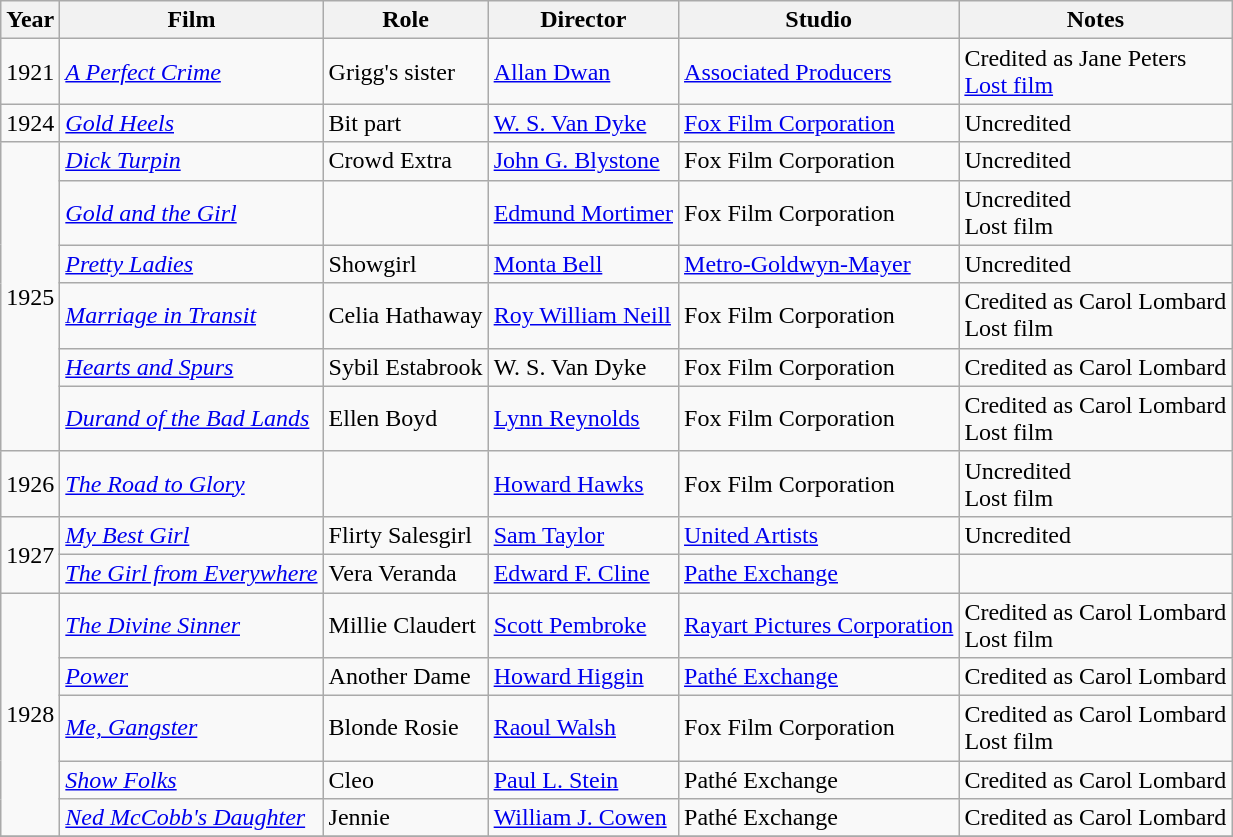<table class="wikitable sortable">
<tr>
<th>Year</th>
<th>Film</th>
<th>Role</th>
<th>Director</th>
<th>Studio</th>
<th>Notes</th>
</tr>
<tr>
<td>1921</td>
<td><em><a href='#'>A Perfect Crime</a></em></td>
<td>Grigg's sister</td>
<td><a href='#'>Allan Dwan</a></td>
<td><a href='#'>Associated Producers</a></td>
<td>Credited as Jane Peters<br><a href='#'>Lost film</a></td>
</tr>
<tr>
<td>1924</td>
<td><em><a href='#'>Gold Heels</a></em></td>
<td>Bit part</td>
<td><a href='#'>W. S. Van Dyke</a></td>
<td><a href='#'>Fox Film Corporation</a></td>
<td>Uncredited</td>
</tr>
<tr>
<td rowspan="6">1925</td>
<td><em><a href='#'>Dick Turpin</a></em></td>
<td>Crowd Extra</td>
<td><a href='#'>John G. Blystone</a></td>
<td>Fox Film Corporation</td>
<td>Uncredited</td>
</tr>
<tr>
<td><em><a href='#'>Gold and the Girl</a></em></td>
<td></td>
<td><a href='#'>Edmund Mortimer</a></td>
<td>Fox Film Corporation</td>
<td>Uncredited<br>Lost film</td>
</tr>
<tr>
<td><em><a href='#'>Pretty Ladies</a></em></td>
<td>Showgirl</td>
<td><a href='#'>Monta Bell</a></td>
<td><a href='#'>Metro-Goldwyn-Mayer</a></td>
<td>Uncredited</td>
</tr>
<tr>
<td><em><a href='#'>Marriage in Transit</a></em></td>
<td>Celia Hathaway</td>
<td><a href='#'>Roy William Neill</a></td>
<td>Fox Film Corporation</td>
<td>Credited as Carol Lombard<br>Lost film</td>
</tr>
<tr>
<td><em><a href='#'>Hearts and Spurs</a></em></td>
<td>Sybil Estabrook</td>
<td>W. S. Van Dyke</td>
<td>Fox Film Corporation</td>
<td>Credited as Carol Lombard</td>
</tr>
<tr>
<td><em><a href='#'>Durand of the Bad Lands</a></em></td>
<td>Ellen Boyd</td>
<td><a href='#'>Lynn Reynolds</a></td>
<td>Fox Film Corporation</td>
<td>Credited as Carol Lombard<br>Lost film</td>
</tr>
<tr>
<td>1926</td>
<td><em><a href='#'>The Road to Glory</a></em></td>
<td></td>
<td><a href='#'>Howard Hawks</a></td>
<td>Fox Film Corporation</td>
<td>Uncredited<br>Lost film</td>
</tr>
<tr>
<td rowspan=2>1927</td>
<td><em><a href='#'>My Best Girl</a></em></td>
<td>Flirty Salesgirl</td>
<td><a href='#'>Sam Taylor</a></td>
<td><a href='#'>United Artists</a></td>
<td>Uncredited</td>
</tr>
<tr>
<td><em><a href='#'>The Girl from Everywhere</a></em></td>
<td>Vera Veranda</td>
<td><a href='#'>Edward F. Cline</a></td>
<td><a href='#'>Pathe Exchange</a></td>
</tr>
<tr>
<td rowspan=5>1928</td>
<td><em><a href='#'>The Divine Sinner</a></em></td>
<td>Millie Claudert</td>
<td><a href='#'>Scott Pembroke</a></td>
<td><a href='#'>Rayart Pictures Corporation</a></td>
<td>Credited as Carol Lombard<br>Lost film</td>
</tr>
<tr>
<td><em><a href='#'>Power</a></em></td>
<td>Another Dame</td>
<td><a href='#'>Howard Higgin</a></td>
<td><a href='#'>Pathé Exchange</a></td>
<td>Credited as Carol Lombard</td>
</tr>
<tr>
<td><em><a href='#'>Me, Gangster</a></em></td>
<td>Blonde Rosie</td>
<td><a href='#'>Raoul Walsh</a></td>
<td>Fox Film Corporation</td>
<td>Credited as Carol Lombard<br>Lost film</td>
</tr>
<tr>
<td><em><a href='#'>Show Folks</a></em></td>
<td>Cleo</td>
<td><a href='#'>Paul L. Stein</a></td>
<td>Pathé Exchange</td>
<td>Credited as Carol Lombard</td>
</tr>
<tr>
<td><em><a href='#'>Ned McCobb's Daughter</a></em></td>
<td>Jennie</td>
<td><a href='#'>William J. Cowen</a></td>
<td>Pathé Exchange</td>
<td>Credited as Carol Lombard</td>
</tr>
<tr>
</tr>
</table>
